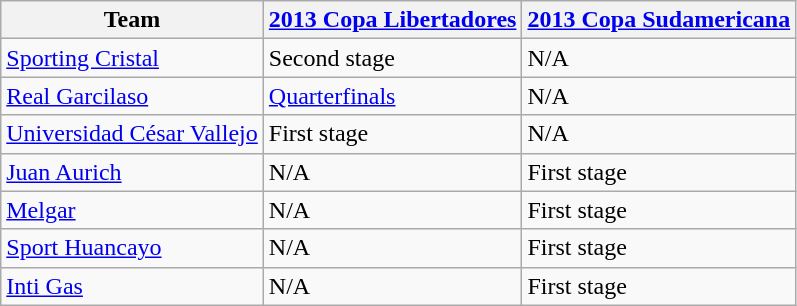<table class="wikitable">
<tr>
<th>Team</th>
<th><a href='#'>2013 Copa Libertadores</a></th>
<th><a href='#'>2013 Copa Sudamericana</a></th>
</tr>
<tr>
<td><a href='#'>Sporting Cristal</a></td>
<td>Second stage</td>
<td>N/A</td>
</tr>
<tr>
<td><a href='#'>Real Garcilaso</a></td>
<td><a href='#'>Quarterfinals</a></td>
<td>N/A</td>
</tr>
<tr>
<td><a href='#'>Universidad César Vallejo</a></td>
<td>First stage</td>
<td>N/A</td>
</tr>
<tr>
<td><a href='#'>Juan Aurich</a></td>
<td>N/A</td>
<td>First stage</td>
</tr>
<tr>
<td><a href='#'>Melgar</a></td>
<td>N/A</td>
<td>First stage</td>
</tr>
<tr>
<td><a href='#'>Sport Huancayo</a></td>
<td>N/A</td>
<td>First stage</td>
</tr>
<tr>
<td><a href='#'>Inti Gas</a></td>
<td>N/A</td>
<td>First stage</td>
</tr>
</table>
